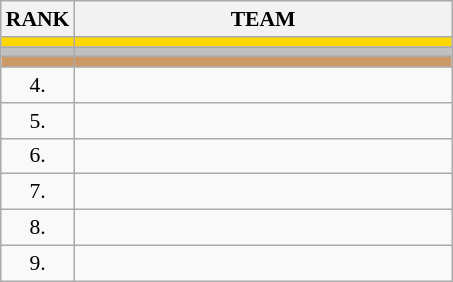<table class="wikitable" style="border-collapse: collapse; font-size: 90%;">
<tr>
<th>RANK</th>
<th align="left" style="width: 17em">TEAM</th>
</tr>
<tr bgcolor=gold>
<td align="center"></td>
<td></td>
</tr>
<tr bgcolor=silver>
<td align="center"></td>
<td></td>
</tr>
<tr bgcolor=cc9966>
<td align="center"></td>
<td></td>
</tr>
<tr>
<td align="center">4.</td>
<td></td>
</tr>
<tr>
<td align="center">5.</td>
<td></td>
</tr>
<tr>
<td align="center">6.</td>
<td></td>
</tr>
<tr>
<td align="center">7.</td>
<td></td>
</tr>
<tr>
<td align="center">8.</td>
<td></td>
</tr>
<tr>
<td align="center">9.</td>
<td></td>
</tr>
</table>
